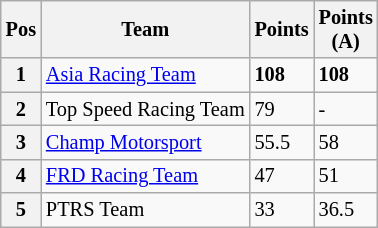<table class="wikitable" style="font-size:85%">
<tr>
<th>Pos</th>
<th>Team</th>
<th>Points</th>
<th>Points<br>(A)</th>
</tr>
<tr>
<th>1</th>
<td> <a href='#'>Asia Racing Team</a></td>
<td><strong>108</strong></td>
<td><strong>108</strong></td>
</tr>
<tr>
<th>2</th>
<td> Top Speed Racing Team</td>
<td>79</td>
<td>-</td>
</tr>
<tr>
<th>3</th>
<td> <a href='#'>Champ Motorsport</a></td>
<td>55.5</td>
<td>58</td>
</tr>
<tr>
<th>4</th>
<td> <a href='#'>FRD Racing Team</a></td>
<td>47</td>
<td>51</td>
</tr>
<tr>
<th>5</th>
<td> PTRS Team</td>
<td>33</td>
<td>36.5</td>
</tr>
</table>
